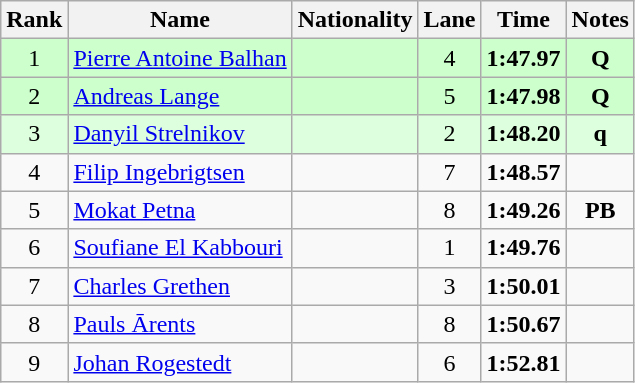<table class="wikitable sortable" style="text-align:center">
<tr>
<th>Rank</th>
<th>Name</th>
<th>Nationality</th>
<th>Lane</th>
<th>Time</th>
<th>Notes</th>
</tr>
<tr bgcolor=ccffcc>
<td>1</td>
<td align=left><a href='#'>Pierre Antoine Balhan</a></td>
<td align=left></td>
<td>4</td>
<td><strong>1:47.97</strong></td>
<td><strong>Q</strong></td>
</tr>
<tr bgcolor=ccffcc>
<td>2</td>
<td align=left><a href='#'>Andreas Lange</a></td>
<td align=left></td>
<td>5</td>
<td><strong>1:47.98</strong></td>
<td><strong>Q</strong></td>
</tr>
<tr bgcolor=ddffdd>
<td>3</td>
<td align=left><a href='#'>Danyil Strelnikov</a></td>
<td align=left></td>
<td>2</td>
<td><strong>1:48.20</strong></td>
<td><strong>q</strong></td>
</tr>
<tr>
<td>4</td>
<td align=left><a href='#'>Filip Ingebrigtsen</a></td>
<td align=left></td>
<td>7</td>
<td><strong>1:48.57</strong></td>
<td></td>
</tr>
<tr>
<td>5</td>
<td align=left><a href='#'>Mokat Petna</a></td>
<td align=left></td>
<td>8</td>
<td><strong>1:49.26</strong></td>
<td><strong>PB</strong></td>
</tr>
<tr>
<td>6</td>
<td align=left><a href='#'>Soufiane El Kabbouri</a></td>
<td align=left></td>
<td>1</td>
<td><strong>1:49.76</strong></td>
<td></td>
</tr>
<tr>
<td>7</td>
<td align=left><a href='#'>Charles Grethen</a></td>
<td align=left></td>
<td>3</td>
<td><strong>1:50.01</strong></td>
<td></td>
</tr>
<tr>
<td>8</td>
<td align=left><a href='#'>Pauls Ārents</a></td>
<td align=left></td>
<td>8</td>
<td><strong>1:50.67</strong></td>
<td></td>
</tr>
<tr>
<td>9</td>
<td align=left><a href='#'>Johan Rogestedt</a></td>
<td align=left></td>
<td>6</td>
<td><strong>1:52.81</strong></td>
<td></td>
</tr>
</table>
